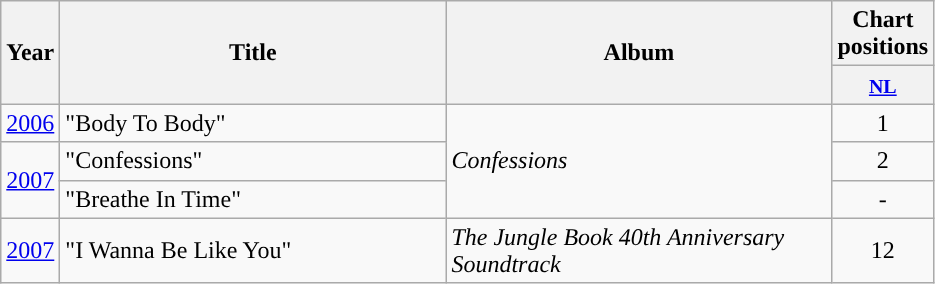<table class="wikitable">
<tr>
<th width="28" rowspan="2">Year</th>
<th width="250" rowspan="2">Title</th>
<th width="250" rowspan="2">Album</th>
<th colspan="1">Chart positions</th>
</tr>
<tr bgcolor="#DDDDDD">
<th width="30"><small><a href='#'>NL</a></small></th>
</tr>
<tr>
<td align="left" rowspan="1"><a href='#'>2006</a></td>
<td align="left">"Body To Body"</td>
<td align="left" rowspan="3"><em>Confessions</em></td>
<td align="center">1</td>
</tr>
<tr>
<td align="left" rowspan="2"><a href='#'>2007</a></td>
<td align="left">"Confessions"</td>
<td align="center">2</td>
</tr>
<tr>
<td align="left">"Breathe In Time"</td>
<td align="center">-</td>
</tr>
<tr>
<td align="left" rowspan="1"><a href='#'>2007</a></td>
<td align="left">"I Wanna Be Like You"</td>
<td align="left" rowspan="1"><em>The Jungle Book 40th Anniversary Soundtrack</em></td>
<td align="center">12</td>
</tr>
</table>
